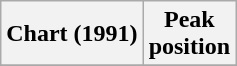<table class="wikitable sortable plainrowheaders" style="text-align:center">
<tr>
<th>Chart (1991)</th>
<th>Peak<br>position</th>
</tr>
<tr>
</tr>
</table>
